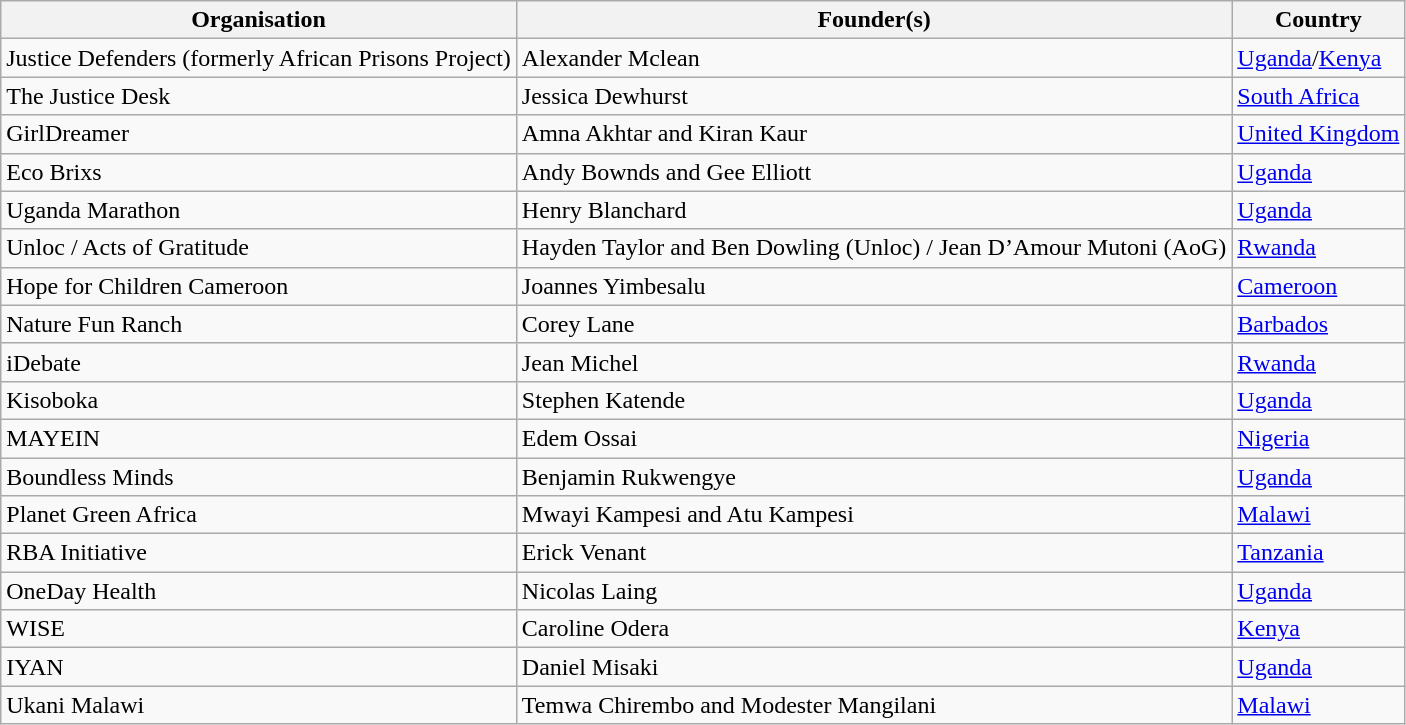<table class="wikitable sortable">
<tr>
<th>Organisation</th>
<th>Founder(s)</th>
<th>Country</th>
</tr>
<tr>
<td>Justice Defenders (formerly African Prisons Project)</td>
<td>Alexander Mclean</td>
<td><a href='#'>Uganda</a>/<a href='#'>Kenya</a></td>
</tr>
<tr>
<td>The Justice Desk</td>
<td>Jessica Dewhurst</td>
<td><a href='#'>South Africa</a></td>
</tr>
<tr>
<td>GirlDreamer</td>
<td>Amna Akhtar and Kiran Kaur</td>
<td><a href='#'>United Kingdom</a></td>
</tr>
<tr>
<td>Eco Brixs</td>
<td>Andy Bownds and Gee Elliott</td>
<td><a href='#'>Uganda</a></td>
</tr>
<tr>
<td>Uganda Marathon</td>
<td>Henry Blanchard</td>
<td><a href='#'>Uganda</a></td>
</tr>
<tr>
<td>Unloc / Acts of Gratitude</td>
<td>Hayden Taylor and Ben Dowling (Unloc) / Jean D’Amour Mutoni (AoG)</td>
<td><a href='#'>Rwanda</a></td>
</tr>
<tr>
<td>Hope for Children Cameroon</td>
<td>Joannes Yimbesalu</td>
<td><a href='#'>Cameroon</a></td>
</tr>
<tr>
<td>Nature Fun Ranch</td>
<td>Corey Lane</td>
<td><a href='#'>Barbados</a></td>
</tr>
<tr>
<td>iDebate</td>
<td>Jean Michel</td>
<td><a href='#'>Rwanda</a></td>
</tr>
<tr>
<td>Kisoboka</td>
<td>Stephen Katende</td>
<td><a href='#'>Uganda</a></td>
</tr>
<tr>
<td>MAYEIN</td>
<td>Edem Ossai</td>
<td><a href='#'>Nigeria</a></td>
</tr>
<tr>
<td>Boundless Minds</td>
<td>Benjamin Rukwengye</td>
<td><a href='#'>Uganda</a></td>
</tr>
<tr>
<td>Planet Green Africa</td>
<td>Mwayi Kampesi and Atu Kampesi</td>
<td><a href='#'>Malawi</a></td>
</tr>
<tr>
<td>RBA Initiative</td>
<td>Erick Venant</td>
<td><a href='#'>Tanzania</a></td>
</tr>
<tr>
<td>OneDay Health</td>
<td>Nicolas Laing</td>
<td><a href='#'>Uganda</a></td>
</tr>
<tr>
<td>WISE</td>
<td>Caroline Odera</td>
<td><a href='#'>Kenya</a></td>
</tr>
<tr>
<td>IYAN</td>
<td>Daniel Misaki</td>
<td><a href='#'>Uganda</a></td>
</tr>
<tr>
<td>Ukani Malawi</td>
<td>Temwa Chirembo and Modester Mangilani</td>
<td><a href='#'>Malawi</a></td>
</tr>
</table>
